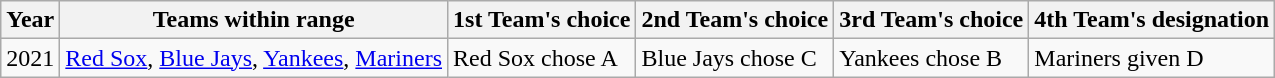<table class="wikitable">
<tr>
<th>Year</th>
<th>Teams within range</th>
<th>1st Team's choice</th>
<th>2nd Team's choice</th>
<th>3rd Team's choice</th>
<th>4th Team's designation</th>
</tr>
<tr>
<td>2021</td>
<td><a href='#'>Red Sox</a>, <a href='#'>Blue Jays</a>, <a href='#'>Yankees</a>, <a href='#'>Mariners</a></td>
<td>Red Sox chose A</td>
<td>Blue Jays chose C</td>
<td>Yankees chose B</td>
<td>Mariners given D</td>
</tr>
</table>
